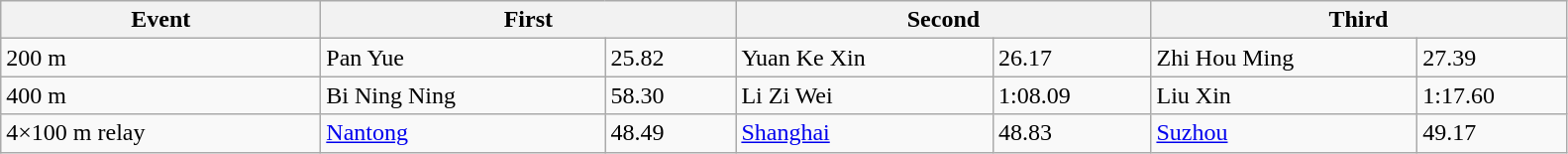<table class=wikitable>
<tr>
<th style="width:13em">Event</th>
<th colspan=2 style="width:17em">First</th>
<th colspan=2 style="width:17em">Second</th>
<th colspan=2 style="width:17em">Third</th>
</tr>
<tr>
<td>200 m </td>
<td>Pan Yue</td>
<td>25.82</td>
<td>Yuan Ke Xin</td>
<td>26.17</td>
<td>Zhi Hou Ming</td>
<td>27.39</td>
</tr>
<tr>
<td>400 m</td>
<td>Bi Ning Ning</td>
<td>58.30</td>
<td>Li Zi Wei</td>
<td>1:08.09</td>
<td>Liu Xin</td>
<td>1:17.60</td>
</tr>
<tr>
<td>4×100 m relay</td>
<td><a href='#'>Nantong</a></td>
<td>48.49</td>
<td><a href='#'>Shanghai</a></td>
<td>48.83</td>
<td><a href='#'>Suzhou</a></td>
<td>49.17</td>
</tr>
</table>
